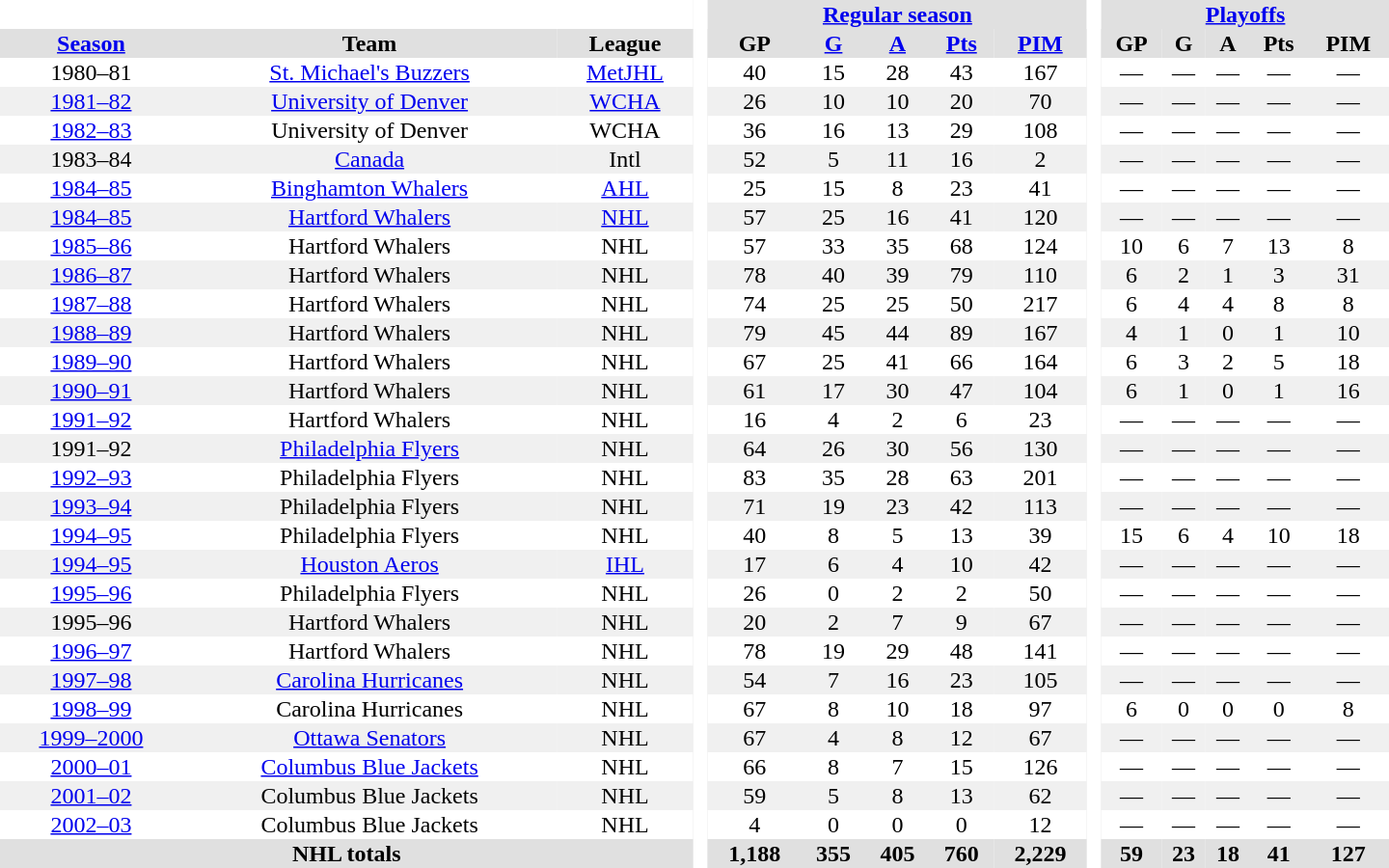<table border="0" cellpadding="1" cellspacing="0" style="text-align:center; width:60em;">
<tr style="background:#e0e0e0;">
<th colspan="3"  bgcolor="#ffffff"> </th>
<th rowspan="99" bgcolor="#ffffff"> </th>
<th colspan="5"><a href='#'>Regular season</a></th>
<th rowspan="99" bgcolor="#ffffff"> </th>
<th colspan="5"><a href='#'>Playoffs</a></th>
</tr>
<tr style="background:#e0e0e0;">
<th><a href='#'>Season</a></th>
<th>Team</th>
<th>League</th>
<th>GP</th>
<th><a href='#'>G</a></th>
<th><a href='#'>A</a></th>
<th><a href='#'>Pts</a></th>
<th><a href='#'>PIM</a></th>
<th>GP</th>
<th>G</th>
<th>A</th>
<th>Pts</th>
<th>PIM</th>
</tr>
<tr>
<td>1980–81</td>
<td><a href='#'>St. Michael's Buzzers</a></td>
<td><a href='#'>MetJHL</a></td>
<td>40</td>
<td>15</td>
<td>28</td>
<td>43</td>
<td>167</td>
<td>—</td>
<td>—</td>
<td>—</td>
<td>—</td>
<td>—</td>
</tr>
<tr style="background:#f0f0f0;">
<td><a href='#'>1981–82</a></td>
<td><a href='#'>University of Denver</a></td>
<td><a href='#'>WCHA</a></td>
<td>26</td>
<td>10</td>
<td>10</td>
<td>20</td>
<td>70</td>
<td>—</td>
<td>—</td>
<td>—</td>
<td>—</td>
<td>—</td>
</tr>
<tr>
<td><a href='#'>1982–83</a></td>
<td>University of Denver</td>
<td>WCHA</td>
<td>36</td>
<td>16</td>
<td>13</td>
<td>29</td>
<td>108</td>
<td>—</td>
<td>—</td>
<td>—</td>
<td>—</td>
<td>—</td>
</tr>
<tr style="background:#f0f0f0;">
<td>1983–84</td>
<td><a href='#'>Canada</a></td>
<td>Intl</td>
<td>52</td>
<td>5</td>
<td>11</td>
<td>16</td>
<td>2</td>
<td>—</td>
<td>—</td>
<td>—</td>
<td>—</td>
<td>—</td>
</tr>
<tr>
<td><a href='#'>1984–85</a></td>
<td><a href='#'>Binghamton Whalers</a></td>
<td><a href='#'>AHL</a></td>
<td>25</td>
<td>15</td>
<td>8</td>
<td>23</td>
<td>41</td>
<td>—</td>
<td>—</td>
<td>—</td>
<td>—</td>
<td>—</td>
</tr>
<tr style="background:#f0f0f0;">
<td><a href='#'>1984–85</a></td>
<td><a href='#'>Hartford Whalers</a></td>
<td><a href='#'>NHL</a></td>
<td>57</td>
<td>25</td>
<td>16</td>
<td>41</td>
<td>120</td>
<td>—</td>
<td>—</td>
<td>—</td>
<td>—</td>
<td>—</td>
</tr>
<tr>
<td><a href='#'>1985–86</a></td>
<td>Hartford Whalers</td>
<td>NHL</td>
<td>57</td>
<td>33</td>
<td>35</td>
<td>68</td>
<td>124</td>
<td>10</td>
<td>6</td>
<td>7</td>
<td>13</td>
<td>8</td>
</tr>
<tr style="background:#f0f0f0;">
<td><a href='#'>1986–87</a></td>
<td>Hartford Whalers</td>
<td>NHL</td>
<td>78</td>
<td>40</td>
<td>39</td>
<td>79</td>
<td>110</td>
<td>6</td>
<td>2</td>
<td>1</td>
<td>3</td>
<td>31</td>
</tr>
<tr>
<td><a href='#'>1987–88</a></td>
<td>Hartford Whalers</td>
<td>NHL</td>
<td>74</td>
<td>25</td>
<td>25</td>
<td>50</td>
<td>217</td>
<td>6</td>
<td>4</td>
<td>4</td>
<td>8</td>
<td>8</td>
</tr>
<tr style="background:#f0f0f0;">
<td><a href='#'>1988–89</a></td>
<td>Hartford Whalers</td>
<td>NHL</td>
<td>79</td>
<td>45</td>
<td>44</td>
<td>89</td>
<td>167</td>
<td>4</td>
<td>1</td>
<td>0</td>
<td>1</td>
<td>10</td>
</tr>
<tr>
<td><a href='#'>1989–90</a></td>
<td>Hartford Whalers</td>
<td>NHL</td>
<td>67</td>
<td>25</td>
<td>41</td>
<td>66</td>
<td>164</td>
<td>6</td>
<td>3</td>
<td>2</td>
<td>5</td>
<td>18</td>
</tr>
<tr style="background:#f0f0f0;">
<td><a href='#'>1990–91</a></td>
<td>Hartford Whalers</td>
<td>NHL</td>
<td>61</td>
<td>17</td>
<td>30</td>
<td>47</td>
<td>104</td>
<td>6</td>
<td>1</td>
<td>0</td>
<td>1</td>
<td>16</td>
</tr>
<tr>
<td><a href='#'>1991–92</a></td>
<td>Hartford Whalers</td>
<td>NHL</td>
<td>16</td>
<td>4</td>
<td>2</td>
<td>6</td>
<td>23</td>
<td>—</td>
<td>—</td>
<td>—</td>
<td>—</td>
<td>—</td>
</tr>
<tr style="background:#f0f0f0;">
<td>1991–92</td>
<td><a href='#'>Philadelphia Flyers</a></td>
<td>NHL</td>
<td>64</td>
<td>26</td>
<td>30</td>
<td>56</td>
<td>130</td>
<td>—</td>
<td>—</td>
<td>—</td>
<td>—</td>
<td>—</td>
</tr>
<tr>
<td><a href='#'>1992–93</a></td>
<td>Philadelphia Flyers</td>
<td>NHL</td>
<td>83</td>
<td>35</td>
<td>28</td>
<td>63</td>
<td>201</td>
<td>—</td>
<td>—</td>
<td>—</td>
<td>—</td>
<td>—</td>
</tr>
<tr style="background:#f0f0f0;">
<td><a href='#'>1993–94</a></td>
<td>Philadelphia Flyers</td>
<td>NHL</td>
<td>71</td>
<td>19</td>
<td>23</td>
<td>42</td>
<td>113</td>
<td>—</td>
<td>—</td>
<td>—</td>
<td>—</td>
<td>—</td>
</tr>
<tr>
<td><a href='#'>1994–95</a></td>
<td>Philadelphia Flyers</td>
<td>NHL</td>
<td>40</td>
<td>8</td>
<td>5</td>
<td>13</td>
<td>39</td>
<td>15</td>
<td>6</td>
<td>4</td>
<td>10</td>
<td>18</td>
</tr>
<tr style="background:#f0f0f0;">
<td><a href='#'>1994–95</a></td>
<td><a href='#'>Houston Aeros</a></td>
<td><a href='#'>IHL</a></td>
<td>17</td>
<td>6</td>
<td>4</td>
<td>10</td>
<td>42</td>
<td>—</td>
<td>—</td>
<td>—</td>
<td>—</td>
<td>—</td>
</tr>
<tr>
<td><a href='#'>1995–96</a></td>
<td>Philadelphia Flyers</td>
<td>NHL</td>
<td>26</td>
<td>0</td>
<td>2</td>
<td>2</td>
<td>50</td>
<td>—</td>
<td>—</td>
<td>—</td>
<td>—</td>
<td>—</td>
</tr>
<tr style="background:#f0f0f0;">
<td>1995–96</td>
<td>Hartford Whalers</td>
<td>NHL</td>
<td>20</td>
<td>2</td>
<td>7</td>
<td>9</td>
<td>67</td>
<td>—</td>
<td>—</td>
<td>—</td>
<td>—</td>
<td>—</td>
</tr>
<tr>
<td><a href='#'>1996–97</a></td>
<td>Hartford Whalers</td>
<td>NHL</td>
<td>78</td>
<td>19</td>
<td>29</td>
<td>48</td>
<td>141</td>
<td>—</td>
<td>—</td>
<td>—</td>
<td>—</td>
<td>—</td>
</tr>
<tr style="background:#f0f0f0;">
<td><a href='#'>1997–98</a></td>
<td><a href='#'>Carolina Hurricanes</a></td>
<td>NHL</td>
<td>54</td>
<td>7</td>
<td>16</td>
<td>23</td>
<td>105</td>
<td>—</td>
<td>—</td>
<td>—</td>
<td>—</td>
<td>—</td>
</tr>
<tr>
<td><a href='#'>1998–99</a></td>
<td>Carolina Hurricanes</td>
<td>NHL</td>
<td>67</td>
<td>8</td>
<td>10</td>
<td>18</td>
<td>97</td>
<td>6</td>
<td>0</td>
<td>0</td>
<td>0</td>
<td>8</td>
</tr>
<tr style="background:#f0f0f0;">
<td><a href='#'>1999–2000</a></td>
<td><a href='#'>Ottawa Senators</a></td>
<td>NHL</td>
<td>67</td>
<td>4</td>
<td>8</td>
<td>12</td>
<td>67</td>
<td>—</td>
<td>—</td>
<td>—</td>
<td>—</td>
<td>—</td>
</tr>
<tr>
<td><a href='#'>2000–01</a></td>
<td><a href='#'>Columbus Blue Jackets</a></td>
<td>NHL</td>
<td>66</td>
<td>8</td>
<td>7</td>
<td>15</td>
<td>126</td>
<td>—</td>
<td>—</td>
<td>—</td>
<td>—</td>
<td>—</td>
</tr>
<tr style="background:#f0f0f0;">
<td><a href='#'>2001–02</a></td>
<td>Columbus Blue Jackets</td>
<td>NHL</td>
<td>59</td>
<td>5</td>
<td>8</td>
<td>13</td>
<td>62</td>
<td>—</td>
<td>—</td>
<td>—</td>
<td>—</td>
<td>—</td>
</tr>
<tr>
<td><a href='#'>2002–03</a></td>
<td>Columbus Blue Jackets</td>
<td>NHL</td>
<td>4</td>
<td>0</td>
<td>0</td>
<td>0</td>
<td>12</td>
<td>—</td>
<td>—</td>
<td>—</td>
<td>—</td>
<td>—</td>
</tr>
<tr style="background:#e0e0e0;">
<th colspan="3">NHL totals</th>
<th>1,188</th>
<th>355</th>
<th>405</th>
<th>760</th>
<th>2,229</th>
<th>59</th>
<th>23</th>
<th>18</th>
<th>41</th>
<th>127</th>
</tr>
</table>
